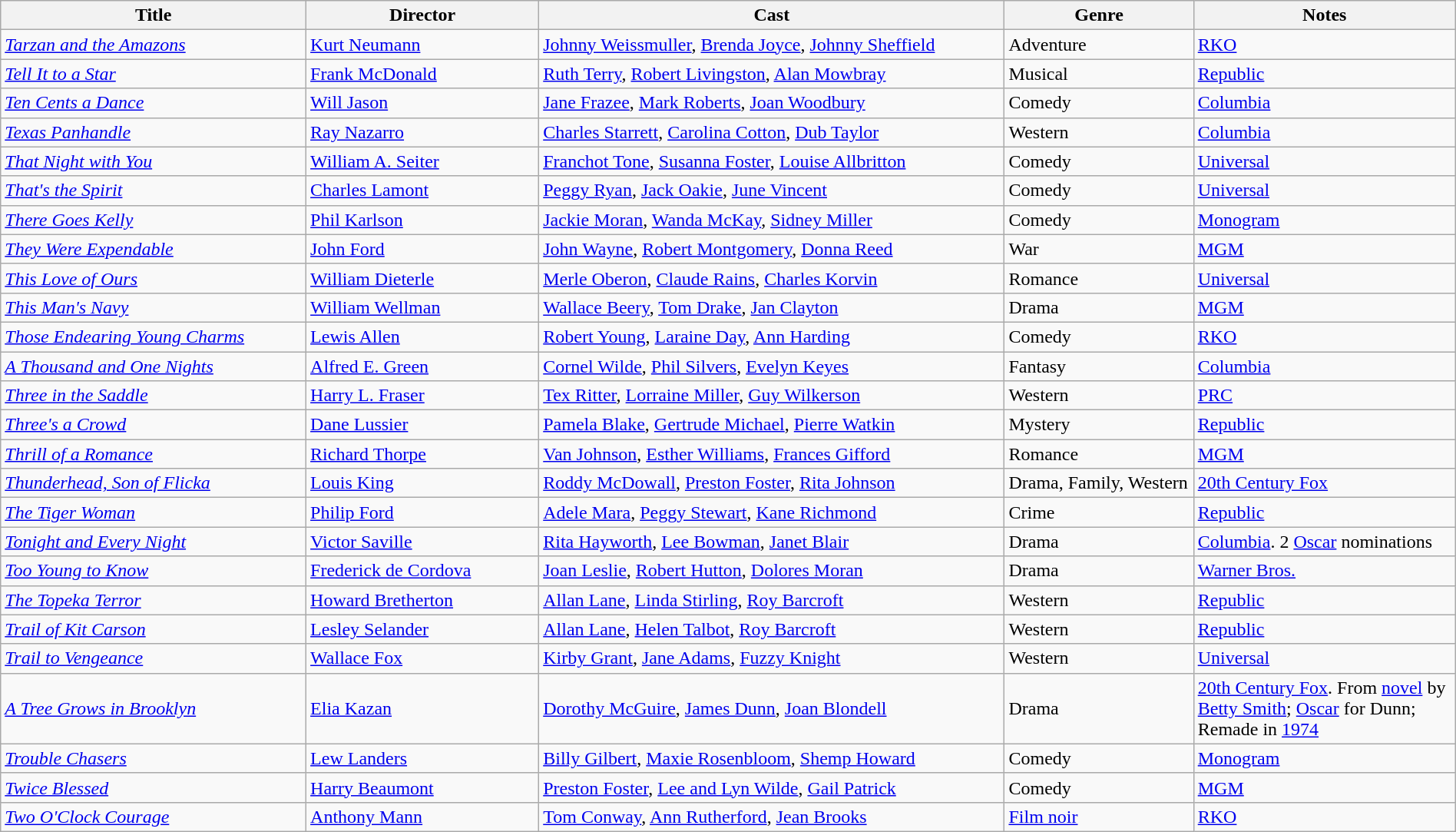<table class="wikitable" style="width:100%;">
<tr>
<th style="width:21%;">Title</th>
<th style="width:16%;">Director</th>
<th style="width:32%;">Cast</th>
<th style="width:13%;">Genre</th>
<th style="width:18%;">Notes</th>
</tr>
<tr>
<td><em><a href='#'>Tarzan and the Amazons</a></em></td>
<td><a href='#'>Kurt Neumann</a></td>
<td><a href='#'>Johnny Weissmuller</a>, <a href='#'>Brenda Joyce</a>, <a href='#'>Johnny Sheffield</a></td>
<td>Adventure</td>
<td><a href='#'>RKO</a></td>
</tr>
<tr>
<td><em><a href='#'>Tell It to a Star</a></em></td>
<td><a href='#'>Frank McDonald</a></td>
<td><a href='#'>Ruth Terry</a>, <a href='#'>Robert Livingston</a>, <a href='#'>Alan Mowbray</a></td>
<td>Musical</td>
<td><a href='#'>Republic</a></td>
</tr>
<tr>
<td><em><a href='#'>Ten Cents a Dance</a></em></td>
<td><a href='#'>Will Jason</a></td>
<td><a href='#'>Jane Frazee</a>, <a href='#'>Mark Roberts</a>, <a href='#'>Joan Woodbury</a></td>
<td>Comedy</td>
<td><a href='#'>Columbia</a></td>
</tr>
<tr>
<td><em><a href='#'>Texas Panhandle</a></em></td>
<td><a href='#'>Ray Nazarro</a></td>
<td><a href='#'>Charles Starrett</a>, <a href='#'>Carolina Cotton</a>, <a href='#'>Dub Taylor</a></td>
<td>Western</td>
<td><a href='#'>Columbia</a></td>
</tr>
<tr>
<td><em><a href='#'>That Night with You</a></em></td>
<td><a href='#'>William A. Seiter</a></td>
<td><a href='#'>Franchot Tone</a>, <a href='#'>Susanna Foster</a>, <a href='#'>Louise Allbritton</a></td>
<td>Comedy</td>
<td><a href='#'>Universal</a></td>
</tr>
<tr>
<td><em><a href='#'>That's the Spirit</a></em></td>
<td><a href='#'>Charles Lamont</a></td>
<td><a href='#'>Peggy Ryan</a>, <a href='#'>Jack Oakie</a>, <a href='#'>June Vincent</a></td>
<td>Comedy</td>
<td><a href='#'>Universal</a></td>
</tr>
<tr>
<td><em><a href='#'>There Goes Kelly</a></em></td>
<td><a href='#'>Phil Karlson</a></td>
<td><a href='#'>Jackie Moran</a>, <a href='#'>Wanda McKay</a>, <a href='#'>Sidney Miller</a></td>
<td>Comedy</td>
<td> <a href='#'>Monogram</a></td>
</tr>
<tr>
<td><em><a href='#'>They Were Expendable</a></em></td>
<td><a href='#'>John Ford</a></td>
<td><a href='#'>John Wayne</a>, <a href='#'>Robert Montgomery</a>, <a href='#'>Donna Reed</a></td>
<td>War</td>
<td><a href='#'>MGM</a></td>
</tr>
<tr>
<td><em><a href='#'>This Love of Ours</a></em></td>
<td><a href='#'>William Dieterle</a></td>
<td><a href='#'>Merle Oberon</a>, <a href='#'>Claude Rains</a>, <a href='#'>Charles Korvin</a></td>
<td>Romance</td>
<td><a href='#'>Universal</a></td>
</tr>
<tr>
<td><em><a href='#'>This Man's Navy</a></em></td>
<td><a href='#'>William Wellman</a></td>
<td><a href='#'>Wallace Beery</a>, <a href='#'>Tom Drake</a>, <a href='#'>Jan Clayton</a></td>
<td>Drama</td>
<td><a href='#'>MGM</a></td>
</tr>
<tr>
<td><em><a href='#'>Those Endearing Young Charms</a></em></td>
<td><a href='#'>Lewis Allen</a></td>
<td><a href='#'>Robert Young</a>, <a href='#'>Laraine Day</a>, <a href='#'>Ann Harding</a></td>
<td>Comedy</td>
<td><a href='#'>RKO</a></td>
</tr>
<tr>
<td><em><a href='#'>A Thousand and One Nights</a></em></td>
<td><a href='#'>Alfred E. Green</a></td>
<td><a href='#'>Cornel Wilde</a>, <a href='#'>Phil Silvers</a>, <a href='#'>Evelyn Keyes</a></td>
<td>Fantasy</td>
<td><a href='#'>Columbia</a></td>
</tr>
<tr>
<td><em><a href='#'>Three in the Saddle</a></em></td>
<td><a href='#'>Harry L. Fraser</a></td>
<td><a href='#'>Tex Ritter</a>, <a href='#'>Lorraine Miller</a>, <a href='#'>Guy Wilkerson</a></td>
<td>Western</td>
<td><a href='#'>PRC</a></td>
</tr>
<tr>
<td><em><a href='#'>Three's a Crowd</a></em></td>
<td><a href='#'>Dane Lussier</a></td>
<td><a href='#'>Pamela Blake</a>, <a href='#'>Gertrude Michael</a>, <a href='#'>Pierre Watkin</a></td>
<td>Mystery</td>
<td><a href='#'>Republic</a></td>
</tr>
<tr>
<td><em><a href='#'>Thrill of a Romance</a></em></td>
<td><a href='#'>Richard Thorpe</a></td>
<td><a href='#'>Van Johnson</a>, <a href='#'>Esther Williams</a>, <a href='#'>Frances Gifford</a></td>
<td>Romance</td>
<td><a href='#'>MGM</a></td>
</tr>
<tr>
<td><em><a href='#'>Thunderhead, Son of Flicka</a></em></td>
<td><a href='#'>Louis King</a></td>
<td><a href='#'>Roddy McDowall</a>, <a href='#'>Preston Foster</a>, <a href='#'>Rita Johnson</a></td>
<td>Drama, Family, Western</td>
<td><a href='#'>20th Century Fox</a></td>
</tr>
<tr>
<td><em><a href='#'>The Tiger Woman</a></em></td>
<td><a href='#'>Philip Ford</a></td>
<td><a href='#'>Adele Mara</a>, <a href='#'>Peggy Stewart</a>, <a href='#'>Kane Richmond</a></td>
<td>Crime</td>
<td><a href='#'>Republic</a></td>
</tr>
<tr>
<td><em><a href='#'>Tonight and Every Night</a></em></td>
<td><a href='#'>Victor Saville</a></td>
<td><a href='#'>Rita Hayworth</a>, <a href='#'>Lee Bowman</a>, <a href='#'>Janet Blair</a></td>
<td>Drama</td>
<td><a href='#'>Columbia</a>. 2 <a href='#'>Oscar</a> nominations</td>
</tr>
<tr>
<td><em><a href='#'>Too Young to Know</a></em></td>
<td><a href='#'>Frederick de Cordova</a></td>
<td><a href='#'>Joan Leslie</a>, <a href='#'>Robert Hutton</a>, <a href='#'>Dolores Moran</a></td>
<td>Drama</td>
<td><a href='#'>Warner Bros.</a></td>
</tr>
<tr>
<td><em><a href='#'>The Topeka Terror</a></em></td>
<td><a href='#'>Howard Bretherton</a></td>
<td><a href='#'>Allan Lane</a>, <a href='#'>Linda Stirling</a>, <a href='#'>Roy Barcroft</a></td>
<td>Western</td>
<td><a href='#'>Republic</a></td>
</tr>
<tr>
<td><em><a href='#'>Trail of Kit Carson</a></em></td>
<td><a href='#'>Lesley Selander</a></td>
<td><a href='#'>Allan Lane</a>, <a href='#'>Helen Talbot</a>, <a href='#'>Roy Barcroft</a></td>
<td>Western</td>
<td><a href='#'>Republic</a></td>
</tr>
<tr>
<td><em><a href='#'>Trail to Vengeance</a></em></td>
<td><a href='#'>Wallace Fox</a></td>
<td><a href='#'>Kirby Grant</a>, <a href='#'>Jane Adams</a>, <a href='#'>Fuzzy Knight</a></td>
<td>Western</td>
<td><a href='#'>Universal</a></td>
</tr>
<tr>
<td><em><a href='#'>A Tree Grows in Brooklyn</a></em></td>
<td><a href='#'>Elia Kazan</a></td>
<td><a href='#'>Dorothy McGuire</a>, <a href='#'>James Dunn</a>, <a href='#'>Joan Blondell</a></td>
<td>Drama</td>
<td><a href='#'>20th Century Fox</a>. From <a href='#'>novel</a> by <a href='#'>Betty Smith</a>; <a href='#'>Oscar</a> for Dunn; Remade in <a href='#'>1974</a></td>
</tr>
<tr>
<td><em><a href='#'>Trouble Chasers</a></em></td>
<td><a href='#'>Lew Landers</a></td>
<td><a href='#'>Billy Gilbert</a>, <a href='#'>Maxie Rosenbloom</a>, <a href='#'>Shemp Howard</a></td>
<td>Comedy</td>
<td><a href='#'>Monogram</a></td>
</tr>
<tr>
<td><em><a href='#'>Twice Blessed</a></em></td>
<td><a href='#'>Harry Beaumont</a></td>
<td><a href='#'>Preston Foster</a>, <a href='#'>Lee and Lyn Wilde</a>, <a href='#'>Gail Patrick</a></td>
<td>Comedy</td>
<td><a href='#'>MGM</a></td>
</tr>
<tr>
<td><em><a href='#'>Two O'Clock Courage</a></em></td>
<td><a href='#'>Anthony Mann</a></td>
<td><a href='#'>Tom Conway</a>, <a href='#'>Ann Rutherford</a>, <a href='#'>Jean Brooks</a></td>
<td><a href='#'>Film noir</a></td>
<td><a href='#'>RKO</a></td>
</tr>
</table>
